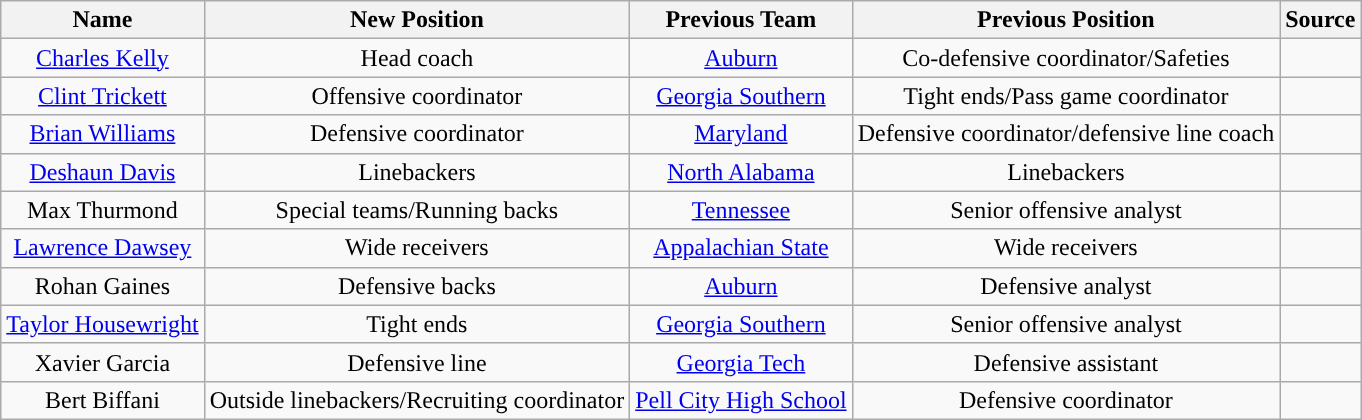<table class="wikitable">
<tr>
<th style="text-align:center; ">Name</th>
<th style="text-align:center; ">New Position</th>
<th style="text-align:center; ">Previous Team</th>
<th style="text-align:center; ">Previous Position</th>
<th style="text-align:center; ">Source</th>
</tr>
<tr align="center">
<td><a href='#'>Charles Kelly</a></td>
<td>Head coach</td>
<td><a href='#'>Auburn</a></td>
<td>Co-defensive coordinator/Safeties</td>
<td></td>
</tr>
<tr align="center">
<td><a href='#'>Clint Trickett</a></td>
<td>Offensive coordinator</td>
<td><a href='#'>Georgia Southern</a></td>
<td>Tight ends/Pass game coordinator</td>
<td></td>
</tr>
<tr align="center">
<td><a href='#'>Brian Williams</a></td>
<td>Defensive coordinator</td>
<td><a href='#'>Maryland</a></td>
<td>Defensive coordinator/defensive line coach</td>
</tr>
<tr align="center">
<td><a href='#'>Deshaun Davis</a></td>
<td>Linebackers</td>
<td><a href='#'>North Alabama</a></td>
<td>Linebackers</td>
<td></td>
</tr>
<tr align="center">
<td>Max Thurmond</td>
<td>Special teams/Running backs</td>
<td><a href='#'>Tennessee</a></td>
<td>Senior offensive analyst</td>
<td></td>
</tr>
<tr align="center">
<td><a href='#'>Lawrence Dawsey</a></td>
<td>Wide receivers</td>
<td><a href='#'>Appalachian State</a></td>
<td>Wide receivers</td>
<td></td>
</tr>
<tr align="center">
<td>Rohan Gaines</td>
<td>Defensive backs</td>
<td><a href='#'>Auburn</a></td>
<td>Defensive analyst</td>
<td></td>
</tr>
<tr align="center">
<td><a href='#'>Taylor Housewright</a></td>
<td>Tight ends</td>
<td><a href='#'>Georgia Southern</a></td>
<td>Senior offensive analyst</td>
<td></td>
</tr>
<tr align="center">
<td>Xavier Garcia</td>
<td>Defensive line</td>
<td><a href='#'>Georgia Tech</a></td>
<td>Defensive assistant</td>
<td></td>
</tr>
<tr align="center">
<td>Bert Biffani</td>
<td>Outside linebackers/Recruiting coordinator</td>
<td><a href='#'>Pell City High School</a></td>
<td>Defensive coordinator</td>
<td></td>
</tr>
</table>
